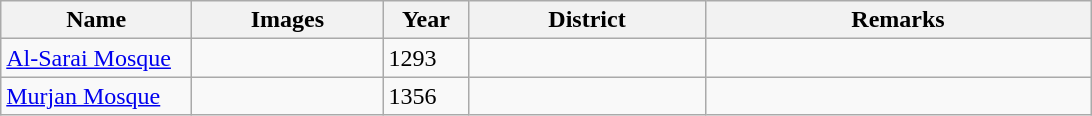<table class="wikitable sortable">
<tr>
<th align=left width=120px>Name</th>
<th align=center width=120px class=unsortable>Images</th>
<th align=left width=050px>Year</th>
<th align=left width=150px>District</th>
<th align=left width=250px class=unsortable>Remarks</th>
</tr>
<tr>
<td><a href='#'>Al-Sarai Mosque</a></td>
<td></td>
<td>1293</td>
<td></td>
<td></td>
</tr>
<tr>
<td><a href='#'>Murjan Mosque</a></td>
<td></td>
<td>1356</td>
<td></td>
<td></td>
</tr>
</table>
